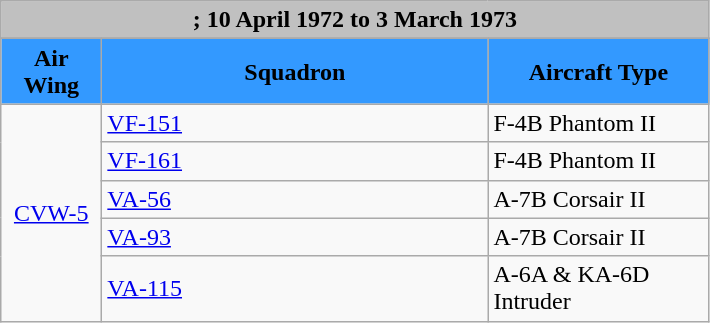<table class="wikitable">
<tr>
<td colspan="3" bgcolor=silver align=center><strong>; 10 April 1972 to 3 March 1973</strong></td>
</tr>
<tr>
</tr>
<tr style="background: #3399ff;">
<td scope="col" style="width:60px;"align=center><span><strong>Air Wing</strong></span></td>
<td scope="col" style="width:250px;"align=center><span><strong>Squadron</strong></span></td>
<td scope="col" style="width:140px;"align=center><span><strong>Aircraft Type</strong></span></td>
</tr>
<tr>
<td rowspan=5 align=center><a href='#'>CVW-5</a></td>
<td><a href='#'>VF-151</a></td>
<td>F-4B Phantom II</td>
</tr>
<tr>
<td><a href='#'>VF-161</a></td>
<td>F-4B Phantom II</td>
</tr>
<tr>
<td><a href='#'>VA-56</a></td>
<td>A-7B Corsair II</td>
</tr>
<tr>
<td><a href='#'>VA-93</a></td>
<td>A-7B Corsair II</td>
</tr>
<tr>
<td><a href='#'>VA-115</a></td>
<td>A-6A & KA-6D Intruder</td>
</tr>
</table>
